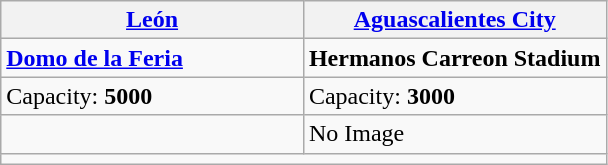<table class=wikitable style="text-align:center'margin:1em auto;">
<tr>
<th width=50%><a href='#'>León</a></th>
<th width=50%><a href='#'>Aguascalientes City</a></th>
</tr>
<tr>
<td><strong><a href='#'>Domo de la Feria</a></strong></td>
<td><strong>Hermanos Carreon Stadium</strong></td>
</tr>
<tr>
<td>Capacity: <strong>5000</strong></td>
<td>Capacity: <strong>3000</strong></td>
</tr>
<tr>
<td></td>
<td>No Image</td>
</tr>
<tr>
<td colspan=2></td>
</tr>
</table>
